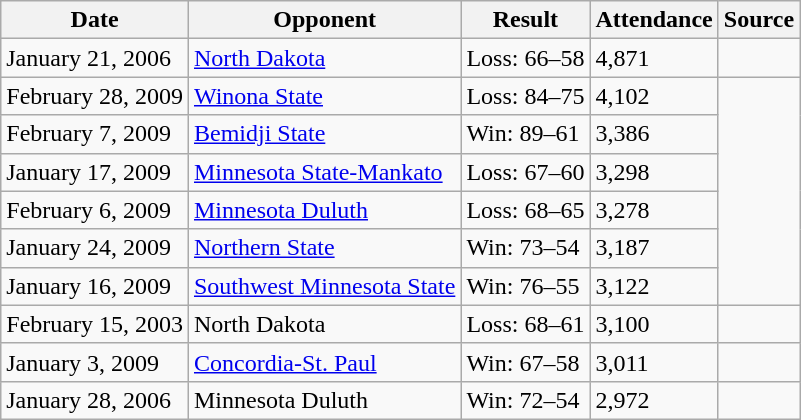<table class="wikitable">
<tr>
<th>Date</th>
<th>Opponent</th>
<th>Result</th>
<th>Attendance</th>
<th>Source</th>
</tr>
<tr>
<td>January 21, 2006</td>
<td><a href='#'>North Dakota</a></td>
<td>Loss: 66–58</td>
<td>4,871</td>
<td></td>
</tr>
<tr>
<td>February 28, 2009</td>
<td><a href='#'>Winona State</a></td>
<td>Loss: 84–75</td>
<td>4,102</td>
<td rowspan="6"></td>
</tr>
<tr>
<td>February 7, 2009</td>
<td><a href='#'>Bemidji State</a></td>
<td>Win: 89–61</td>
<td>3,386</td>
</tr>
<tr>
<td>January 17, 2009</td>
<td><a href='#'>Minnesota State-Mankato</a></td>
<td>Loss: 67–60</td>
<td>3,298</td>
</tr>
<tr>
<td>February 6, 2009</td>
<td><a href='#'>Minnesota Duluth</a></td>
<td>Loss: 68–65</td>
<td>3,278</td>
</tr>
<tr>
<td>January 24, 2009</td>
<td><a href='#'>Northern State</a></td>
<td>Win: 73–54</td>
<td>3,187</td>
</tr>
<tr>
<td>January 16, 2009</td>
<td><a href='#'>Southwest Minnesota State</a></td>
<td>Win: 76–55</td>
<td>3,122</td>
</tr>
<tr>
<td>February 15, 2003</td>
<td>North Dakota</td>
<td>Loss: 68–61</td>
<td>3,100</td>
<td></td>
</tr>
<tr>
<td>January 3, 2009</td>
<td><a href='#'>Concordia-St. Paul</a></td>
<td>Win: 67–58</td>
<td>3,011</td>
<td></td>
</tr>
<tr>
<td>January 28, 2006</td>
<td>Minnesota Duluth</td>
<td>Win: 72–54</td>
<td>2,972</td>
<td></td>
</tr>
</table>
